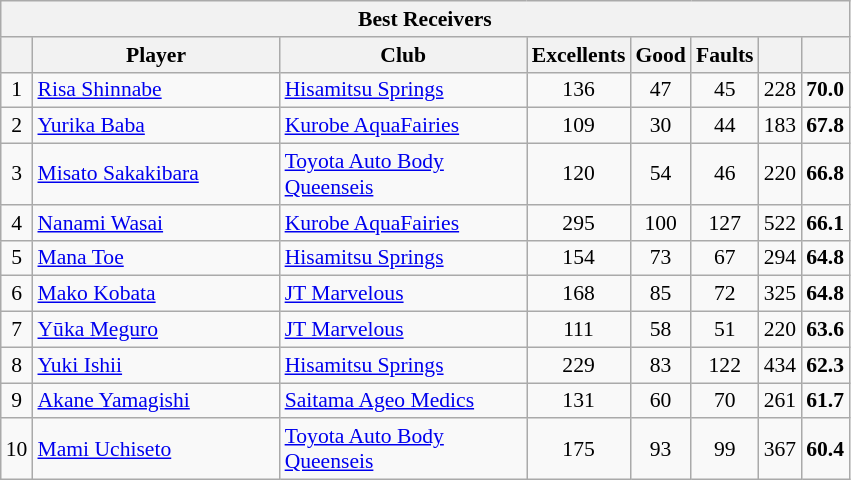<table class="wikitable sortable" style=font-size:90%>
<tr>
<th colspan=8>Best Receivers</th>
</tr>
<tr>
<th></th>
<th width=158>Player</th>
<th width=158>Club</th>
<th width=20>Excellents</th>
<th width=20>Good</th>
<th width=20>Faults</th>
<th width=20></th>
<th width=20></th>
</tr>
<tr>
<td align=center>1</td>
<td> <a href='#'>Risa Shinnabe</a></td>
<td><a href='#'>Hisamitsu Springs</a></td>
<td align=center>136</td>
<td align=center>47</td>
<td align=center>45</td>
<td align=center>228</td>
<td align=center><strong>70.0</strong></td>
</tr>
<tr>
<td align=center>2</td>
<td> <a href='#'>Yurika Baba</a></td>
<td><a href='#'>Kurobe AquaFairies</a></td>
<td align=center>109</td>
<td align=center>30</td>
<td align=center>44</td>
<td align=center>183</td>
<td align=center><strong>67.8</strong></td>
</tr>
<tr>
<td align=center>3</td>
<td> <a href='#'>Misato Sakakibara</a></td>
<td><a href='#'>Toyota Auto Body Queenseis</a></td>
<td align=center>120</td>
<td align=center>54</td>
<td align=center>46</td>
<td align=center>220</td>
<td align=center><strong>66.8</strong></td>
</tr>
<tr>
<td align=center>4</td>
<td> <a href='#'>Nanami Wasai</a></td>
<td><a href='#'>Kurobe AquaFairies</a></td>
<td align=center>295</td>
<td align=center>100</td>
<td align=center>127</td>
<td align=center>522</td>
<td align=center><strong>66.1</strong></td>
</tr>
<tr>
<td align=center>5</td>
<td> <a href='#'>Mana Toe</a></td>
<td><a href='#'>Hisamitsu Springs</a></td>
<td align=center>154</td>
<td align=center>73</td>
<td align=center>67</td>
<td align=center>294</td>
<td align=center><strong>64.8</strong></td>
</tr>
<tr>
<td align=center>6</td>
<td> <a href='#'>Mako Kobata</a></td>
<td><a href='#'>JT Marvelous</a></td>
<td align=center>168</td>
<td align=center>85</td>
<td align=center>72</td>
<td align=center>325</td>
<td align=center><strong>64.8</strong></td>
</tr>
<tr>
<td align=center>7</td>
<td> <a href='#'>Yūka Meguro</a></td>
<td><a href='#'>JT Marvelous</a></td>
<td align=center>111</td>
<td align=center>58</td>
<td align=center>51</td>
<td align=center>220</td>
<td align=center><strong>63.6</strong></td>
</tr>
<tr>
<td align=center>8</td>
<td> <a href='#'>Yuki Ishii</a></td>
<td><a href='#'>Hisamitsu Springs</a></td>
<td align=center>229</td>
<td align=center>83</td>
<td align=center>122</td>
<td align=center>434</td>
<td align=center><strong>62.3</strong></td>
</tr>
<tr>
<td align=center>9</td>
<td> <a href='#'>Akane Yamagishi</a></td>
<td><a href='#'>Saitama Ageo Medics</a></td>
<td align=center>131</td>
<td align=center>60</td>
<td align=center>70</td>
<td align=center>261</td>
<td align=center><strong>61.7</strong></td>
</tr>
<tr>
<td align=center>10</td>
<td> <a href='#'>Mami Uchiseto</a></td>
<td><a href='#'>Toyota Auto Body Queenseis</a></td>
<td align=center>175</td>
<td align=center>93</td>
<td align=center>99</td>
<td align=center>367</td>
<td align=center><strong>60.4</strong></td>
</tr>
</table>
